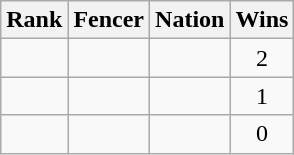<table class="wikitable sortable" style="text-align:center">
<tr>
<th>Rank</th>
<th>Fencer</th>
<th>Nation</th>
<th>Wins</th>
</tr>
<tr>
<td></td>
<td align=left></td>
<td align=left></td>
<td>2</td>
</tr>
<tr>
<td></td>
<td align=left></td>
<td align=left></td>
<td>1</td>
</tr>
<tr>
<td></td>
<td align=left></td>
<td align=left></td>
<td>0</td>
</tr>
</table>
